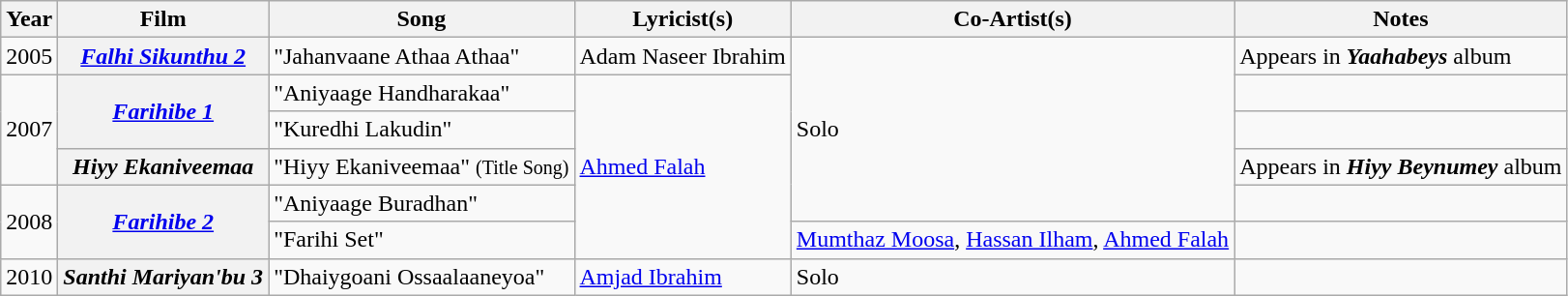<table class="wikitable plainrowheaders">
<tr>
<th scope="col">Year</th>
<th scope="col">Film</th>
<th scope="col">Song</th>
<th scope="col">Lyricist(s)</th>
<th scope="col">Co-Artist(s)</th>
<th scope="col">Notes</th>
</tr>
<tr>
<td>2005</td>
<th scope="row"><a href='#'><em>Falhi Sikunthu 2</em></a></th>
<td>"Jahanvaane Athaa Athaa"</td>
<td>Adam Naseer Ibrahim</td>
<td rowspan="5">Solo</td>
<td>Appears in <strong><em>Yaahabeys</em></strong> album</td>
</tr>
<tr>
<td rowspan="3">2007</td>
<th scope="row" rowspan="2"><a href='#'><em>Farihibe 1</em></a></th>
<td>"Aniyaage Handharakaa"</td>
<td rowspan="5"><a href='#'>Ahmed Falah</a></td>
<td></td>
</tr>
<tr>
<td>"Kuredhi Lakudin"</td>
<td></td>
</tr>
<tr>
<th scope="row"><em>Hiyy Ekaniveemaa</em></th>
<td>"Hiyy Ekaniveemaa" <small>(Title Song)</small></td>
<td>Appears in <strong><em>Hiyy Beynumey</em></strong> album</td>
</tr>
<tr>
<td rowspan="2">2008</td>
<th scope="row" rowspan="2"><a href='#'><em>Farihibe 2</em></a></th>
<td>"Aniyaage Buradhan"</td>
<td></td>
</tr>
<tr>
<td>"Farihi Set"</td>
<td><a href='#'>Mumthaz Moosa</a>, <a href='#'>Hassan Ilham</a>, <a href='#'>Ahmed Falah</a></td>
<td></td>
</tr>
<tr>
<td>2010</td>
<th scope="row"><em>Santhi Mariyan'bu 3</em></th>
<td>"Dhaiygoani Ossaalaaneyoa"</td>
<td><a href='#'>Amjad Ibrahim</a></td>
<td>Solo</td>
<td></td>
</tr>
</table>
